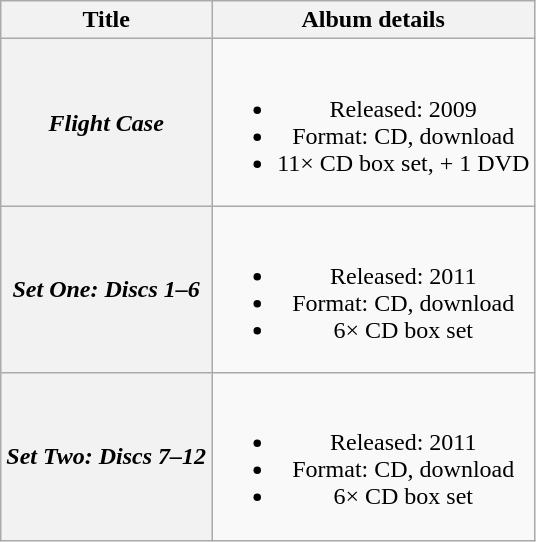<table class="wikitable plainrowheaders" style="text-align:center">
<tr>
<th>Title</th>
<th>Album details</th>
</tr>
<tr>
<th scope="row"><em>Flight Case</em></th>
<td><br><ul><li>Released: 2009</li><li>Format: CD, download</li><li>11× CD box set, + 1 DVD</li></ul></td>
</tr>
<tr>
<th scope="row"><em>Set One: Discs 1–6</em></th>
<td><br><ul><li>Released: 2011</li><li>Format: CD, download</li><li>6× CD box set</li></ul></td>
</tr>
<tr>
<th scope="row"><em>Set Two: Discs 7–12</em></th>
<td><br><ul><li>Released: 2011</li><li>Format: CD, download</li><li>6× CD box set</li></ul></td>
</tr>
</table>
